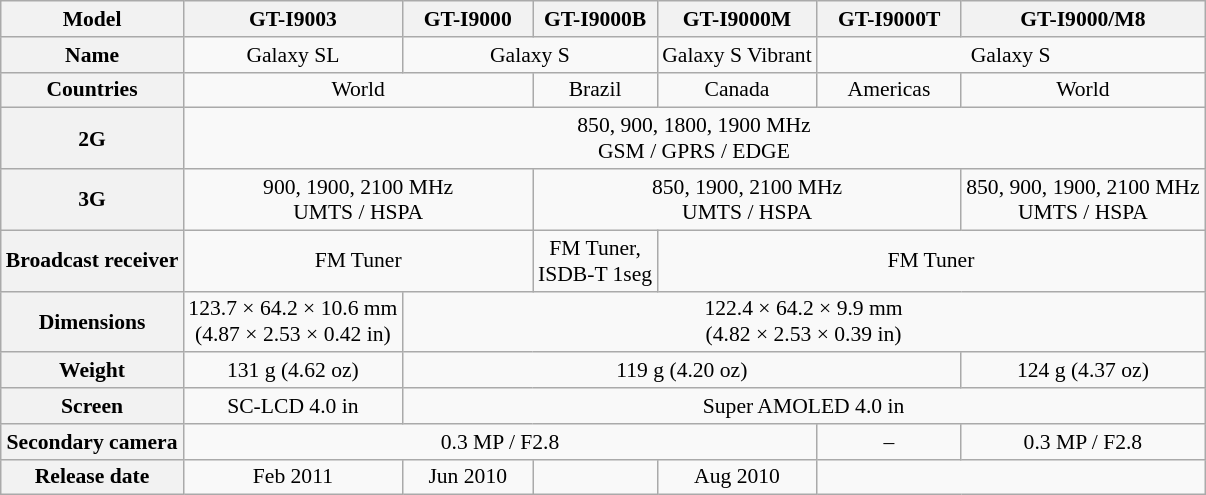<table class="wikitable" style="text-align: center;font-size:90%;">
<tr>
<th>Model</th>
<th>GT-I9003<br>

</th>
<th>   GT-I9000   <br>

</th>
<th>GT-I9000B<br>
</th>
<th>GT-I9000M<br>
</th>
<th>   GT-I9000T   <br>
</th>
<th>GT-I9000/M8<br>
</th>
</tr>
<tr>
<th>Name</th>
<td>Galaxy SL</td>
<td colspan="2">Galaxy S</td>
<td>Galaxy S Vibrant</td>
<td colspan="2">Galaxy S</td>
</tr>
<tr>
<th>Countries</th>
<td colspan="2">World</td>
<td>Brazil</td>
<td>Canada</td>
<td>Americas</td>
<td>World</td>
</tr>
<tr>
<th>2G</th>
<td colspan="6">850, 900, 1800, 1900 MHz <br>GSM / GPRS / EDGE</td>
</tr>
<tr>
<th>3G</th>
<td colspan="2">900, 1900, 2100 MHz <br>UMTS / HSPA</td>
<td colspan="3">850, 1900, 2100 MHz <br>UMTS / HSPA</td>
<td>850, 900, 1900, 2100 MHz <br>UMTS / HSPA</td>
</tr>
<tr>
<th>Broadcast receiver</th>
<td colspan="2">FM Tuner</td>
<td>FM Tuner, <br> ISDB-T 1seg</td>
<td colspan="3">FM Tuner</td>
</tr>
<tr>
<th>Dimensions</th>
<td>123.7 × 64.2 × 10.6 mm<br>(4.87 × 2.53 × 0.42 in)</td>
<td colspan="5">122.4 × 64.2 × 9.9 mm<br>(4.82 × 2.53 × 0.39 in)</td>
</tr>
<tr>
<th>Weight</th>
<td>131 g (4.62 oz)</td>
<td colspan="4">119 g (4.20 oz)</td>
<td>124 g (4.37 oz)</td>
</tr>
<tr>
<th>Screen</th>
<td>SC-LCD 4.0 in</td>
<td colspan="5">Super AMOLED 4.0 in</td>
</tr>
<tr>
<th>Secondary camera</th>
<td colspan="4">0.3 MP / F2.8</td>
<td>–</td>
<td>0.3 MP / F2.8</td>
</tr>
<tr>
<th>Release date</th>
<td>Feb 2011</td>
<td>Jun 2010</td>
<td></td>
<td>Aug 2010</td>
<td colspan="2"></td>
</tr>
</table>
